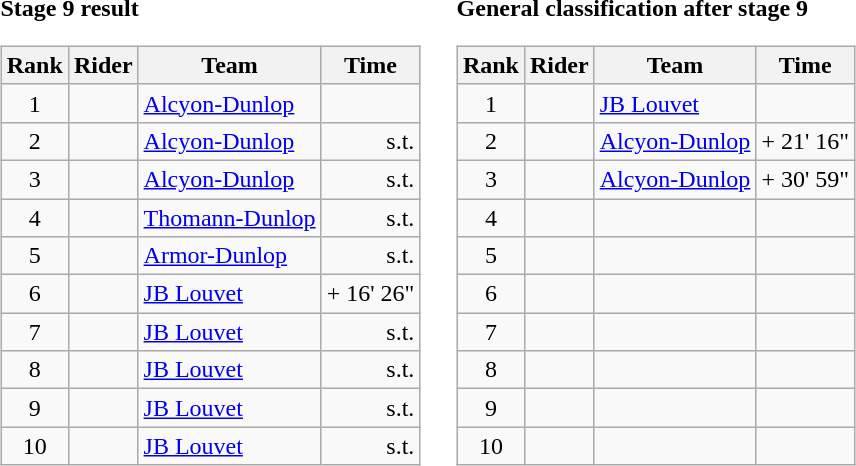<table>
<tr>
<td><strong>Stage 9 result</strong><br><table class="wikitable">
<tr>
<th scope="col">Rank</th>
<th scope="col">Rider</th>
<th scope="col">Team</th>
<th scope="col">Time</th>
</tr>
<tr>
<td style="text-align:center;">1</td>
<td></td>
<td><a href='#'>Alcyon-Dunlop</a></td>
<td style="text-align:right;"></td>
</tr>
<tr>
<td style="text-align:center;">2</td>
<td></td>
<td><a href='#'>Alcyon-Dunlop</a></td>
<td style="text-align:right;">s.t.</td>
</tr>
<tr>
<td style="text-align:center;">3</td>
<td></td>
<td><a href='#'>Alcyon-Dunlop</a></td>
<td style="text-align:right;">s.t.</td>
</tr>
<tr>
<td style="text-align:center;">4</td>
<td></td>
<td><a href='#'>Thomann-Dunlop</a></td>
<td style="text-align:right;">s.t.</td>
</tr>
<tr>
<td style="text-align:center;">5</td>
<td></td>
<td><a href='#'>Armor-Dunlop</a></td>
<td style="text-align:right;">s.t.</td>
</tr>
<tr>
<td style="text-align:center;">6</td>
<td></td>
<td><a href='#'>JB Louvet</a></td>
<td style="text-align:right;">+ 16' 26"</td>
</tr>
<tr>
<td style="text-align:center;">7</td>
<td></td>
<td><a href='#'>JB Louvet</a></td>
<td style="text-align:right;">s.t.</td>
</tr>
<tr>
<td style="text-align:center;">8</td>
<td></td>
<td><a href='#'>JB Louvet</a></td>
<td style="text-align:right;">s.t.</td>
</tr>
<tr>
<td style="text-align:center;">9</td>
<td></td>
<td><a href='#'>JB Louvet</a></td>
<td style="text-align:right;">s.t.</td>
</tr>
<tr>
<td style="text-align:center;">10</td>
<td></td>
<td><a href='#'>JB Louvet</a></td>
<td style="text-align:right;">s.t.</td>
</tr>
</table>
</td>
<td></td>
<td><strong>General classification after stage 9</strong><br><table class="wikitable">
<tr>
<th scope="col">Rank</th>
<th scope="col">Rider</th>
<th scope="col">Team</th>
<th scope="col">Time</th>
</tr>
<tr>
<td style="text-align:center;">1</td>
<td></td>
<td><a href='#'>JB Louvet</a></td>
<td style="text-align:right;"></td>
</tr>
<tr>
<td style="text-align:center;">2</td>
<td></td>
<td><a href='#'>Alcyon-Dunlop</a></td>
<td style="text-align:right;">+ 21' 16"</td>
</tr>
<tr>
<td style="text-align:center;">3</td>
<td></td>
<td><a href='#'>Alcyon-Dunlop</a></td>
<td style="text-align:right;">+ 30' 59"</td>
</tr>
<tr>
<td style="text-align:center;">4</td>
<td></td>
<td></td>
<td></td>
</tr>
<tr>
<td style="text-align:center;">5</td>
<td></td>
<td></td>
<td></td>
</tr>
<tr>
<td style="text-align:center;">6</td>
<td></td>
<td></td>
<td></td>
</tr>
<tr>
<td style="text-align:center;">7</td>
<td></td>
<td></td>
<td></td>
</tr>
<tr>
<td style="text-align:center;">8</td>
<td></td>
<td></td>
<td></td>
</tr>
<tr>
<td style="text-align:center;">9</td>
<td></td>
<td></td>
<td></td>
</tr>
<tr>
<td style="text-align:center;">10</td>
<td></td>
<td></td>
<td></td>
</tr>
</table>
</td>
</tr>
</table>
